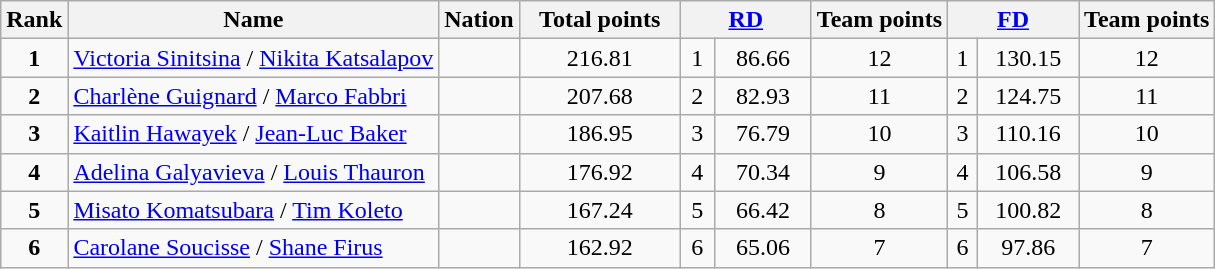<table class="wikitable sortable">
<tr>
<th>Rank</th>
<th>Name</th>
<th>Nation</th>
<th width="100">Total points</th>
<th width="80" colspan="2"><a href='#'>RD</a></th>
<th>Team points</th>
<th width="80" colspan="2"><a href='#'>FD</a></th>
<th>Team points</th>
</tr>
<tr>
<td style="text-align: center;"><strong>1</strong></td>
<td><a href='#'>Victoria Sinitsina</a> / <a href='#'>Nikita Katsalapov</a></td>
<td></td>
<td style="text-align: center;">216.81</td>
<td style="text-align: center;">1</td>
<td style="text-align: center;">86.66</td>
<td style="text-align: center;">12</td>
<td style="text-align: center;">1</td>
<td style="text-align: center;">130.15</td>
<td style="text-align: center;">12</td>
</tr>
<tr>
<td style="text-align: center;"><strong>2</strong></td>
<td><a href='#'>Charlène Guignard</a> / <a href='#'>Marco Fabbri</a></td>
<td></td>
<td style="text-align: center;">207.68</td>
<td style="text-align: center;">2</td>
<td style="text-align: center;">82.93</td>
<td style="text-align: center;">11</td>
<td style="text-align: center;">2</td>
<td style="text-align: center;">124.75</td>
<td style="text-align: center;">11</td>
</tr>
<tr>
<td style="text-align: center;"><strong>3</strong></td>
<td><a href='#'>Kaitlin Hawayek</a> / <a href='#'>Jean-Luc Baker</a></td>
<td></td>
<td style="text-align: center;">186.95</td>
<td style="text-align: center;">3</td>
<td style="text-align: center;">76.79</td>
<td style="text-align: center;">10</td>
<td style="text-align: center;">3</td>
<td style="text-align: center;">110.16</td>
<td style="text-align: center;">10</td>
</tr>
<tr>
<td style="text-align: center;"><strong>4</strong></td>
<td><a href='#'>Adelina Galyavieva</a> / <a href='#'>Louis Thauron</a></td>
<td></td>
<td style="text-align: center;">176.92</td>
<td style="text-align: center;">4</td>
<td style="text-align: center;">70.34</td>
<td style="text-align: center;">9</td>
<td style="text-align: center;">4</td>
<td style="text-align: center;">106.58</td>
<td style="text-align: center;">9</td>
</tr>
<tr>
<td style="text-align: center;"><strong>5</strong></td>
<td><a href='#'>Misato Komatsubara</a> / <a href='#'>Tim Koleto</a></td>
<td></td>
<td style="text-align: center;">167.24</td>
<td style="text-align: center;">5</td>
<td style="text-align: center;">66.42</td>
<td style="text-align: center;">8</td>
<td style="text-align: center;">5</td>
<td style="text-align: center;">100.82</td>
<td style="text-align: center;">8</td>
</tr>
<tr>
<td style="text-align: center;"><strong>6</strong></td>
<td><a href='#'>Carolane Soucisse</a> / <a href='#'>Shane Firus</a></td>
<td></td>
<td style="text-align: center;">162.92</td>
<td style="text-align: center;">6</td>
<td style="text-align: center;">65.06</td>
<td style="text-align: center;">7</td>
<td style="text-align: center;">6</td>
<td style="text-align: center;">97.86</td>
<td style="text-align: center;">7</td>
</tr>
</table>
